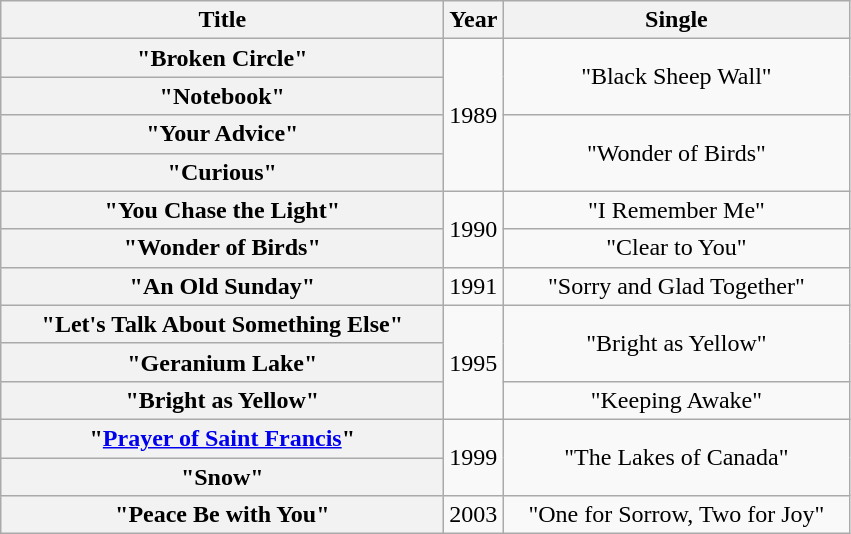<table class="wikitable plainrowheaders" style="text-align:center;" border="1">
<tr>
<th scope="col" rowspan="1" style="width:18em;">Title</th>
<th scope="col" rowspan="1">Year</th>
<th scope="col" rowspan="1" style="width:14em;">Single</th>
</tr>
<tr>
<th scope="row">"Broken Circle" </th>
<td rowspan="4">1989</td>
<td rowspan="2">"Black Sheep Wall"</td>
</tr>
<tr>
<th scope="row">"Notebook" </th>
</tr>
<tr>
<th scope="row">"Your Advice"</th>
<td rowspan="2">"Wonder of Birds"</td>
</tr>
<tr>
<th scope="row">"Curious" </th>
</tr>
<tr>
<th scope="row">"You Chase the Light" </th>
<td rowspan="2">1990</td>
<td>"I Remember Me"</td>
</tr>
<tr>
<th scope="row">"Wonder of Birds" </th>
<td>"Clear to You"</td>
</tr>
<tr>
<th scope="row">"An Old Sunday"</th>
<td>1991</td>
<td>"Sorry and Glad Together"</td>
</tr>
<tr>
<th scope="row">"Let's Talk About Something Else"</th>
<td rowspan="3">1995</td>
<td rowspan="2">"Bright as Yellow"</td>
</tr>
<tr>
<th scope="row">"Geranium Lake"</th>
</tr>
<tr>
<th scope="row">"Bright as Yellow" </th>
<td>"Keeping Awake"</td>
</tr>
<tr>
<th scope="row">"<a href='#'>Prayer of Saint Francis</a>"</th>
<td rowspan="2">1999</td>
<td rowspan="2">"The Lakes of Canada"</td>
</tr>
<tr>
<th scope="row">"Snow" </th>
</tr>
<tr>
<th scope="row">"Peace Be with You"</th>
<td>2003</td>
<td>"One for Sorrow, Two for Joy"</td>
</tr>
</table>
